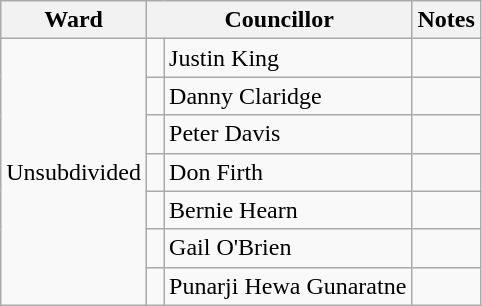<table class="wikitable">
<tr>
<th>Ward</th>
<th colspan="2">Councillor</th>
<th>Notes</th>
</tr>
<tr>
<td rowspan="7">Unsubdivided</td>
<td> </td>
<td>Justin King</td>
<td></td>
</tr>
<tr>
<td> </td>
<td>Danny Claridge</td>
<td></td>
</tr>
<tr>
<td> </td>
<td>Peter Davis</td>
<td></td>
</tr>
<tr>
<td> </td>
<td>Don Firth</td>
<td></td>
</tr>
<tr>
<td> </td>
<td>Bernie Hearn</td>
<td></td>
</tr>
<tr>
<td> </td>
<td>Gail O'Brien</td>
<td></td>
</tr>
<tr>
<td> </td>
<td>Punarji Hewa Gunaratne</td>
<td></td>
</tr>
</table>
